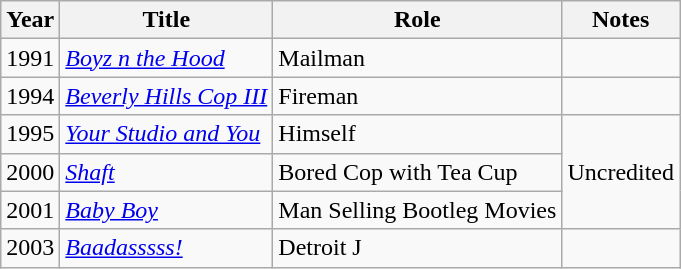<table class="wikitable">
<tr>
<th>Year</th>
<th>Title</th>
<th>Role</th>
<th>Notes</th>
</tr>
<tr>
<td>1991</td>
<td><em><a href='#'>Boyz n the Hood</a></em></td>
<td>Mailman</td>
<td></td>
</tr>
<tr>
<td>1994</td>
<td><em><a href='#'>Beverly Hills Cop III</a></em></td>
<td>Fireman</td>
<td></td>
</tr>
<tr>
<td>1995</td>
<td><em><a href='#'>Your Studio and You</a></em></td>
<td>Himself</td>
<td rowspan=3>Uncredited</td>
</tr>
<tr>
<td>2000</td>
<td><em><a href='#'>Shaft</a></em></td>
<td>Bored Cop with Tea Cup</td>
</tr>
<tr>
<td>2001</td>
<td><em><a href='#'>Baby Boy</a></em></td>
<td>Man Selling Bootleg Movies</td>
</tr>
<tr>
<td>2003</td>
<td><em><a href='#'>Baadasssss!</a></em></td>
<td>Detroit J</td>
<td></td>
</tr>
</table>
